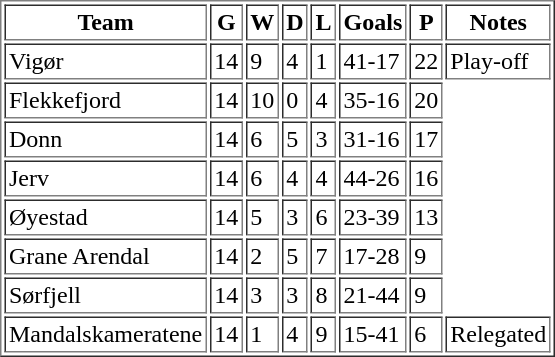<table border="1" cellpadding="2">
<tr>
<th>Team</th>
<th>G</th>
<th>W</th>
<th>D</th>
<th>L</th>
<th>Goals</th>
<th>P</th>
<th>Notes</th>
</tr>
<tr>
<td>Vigør</td>
<td>14</td>
<td>9</td>
<td>4</td>
<td>1</td>
<td>41-17</td>
<td>22</td>
<td>Play-off</td>
</tr>
<tr>
<td>Flekkefjord</td>
<td>14</td>
<td>10</td>
<td>0</td>
<td>4</td>
<td>35-16</td>
<td>20</td>
</tr>
<tr>
<td>Donn</td>
<td>14</td>
<td>6</td>
<td>5</td>
<td>3</td>
<td>31-16</td>
<td>17</td>
</tr>
<tr>
<td>Jerv</td>
<td>14</td>
<td>6</td>
<td>4</td>
<td>4</td>
<td>44-26</td>
<td>16</td>
</tr>
<tr>
<td>Øyestad</td>
<td>14</td>
<td>5</td>
<td>3</td>
<td>6</td>
<td>23-39</td>
<td>13</td>
</tr>
<tr>
<td>Grane Arendal</td>
<td>14</td>
<td>2</td>
<td>5</td>
<td>7</td>
<td>17-28</td>
<td>9</td>
</tr>
<tr>
<td>Sørfjell</td>
<td>14</td>
<td>3</td>
<td>3</td>
<td>8</td>
<td>21-44</td>
<td>9</td>
</tr>
<tr>
<td>Mandalskameratene</td>
<td>14</td>
<td>1</td>
<td>4</td>
<td>9</td>
<td>15-41</td>
<td>6</td>
<td>Relegated</td>
</tr>
</table>
